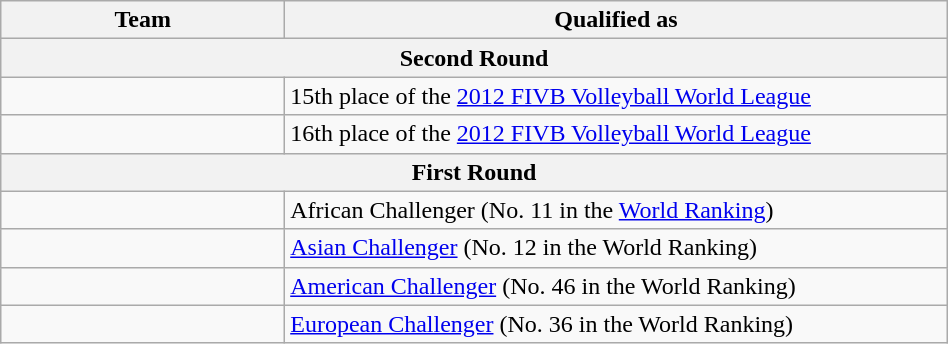<table class="wikitable" width=50%>
<tr>
<th width=30%>Team</th>
<th width=70%>Qualified as</th>
</tr>
<tr>
<th colspan="2">Second Round</th>
</tr>
<tr>
<td></td>
<td>15th place of the <a href='#'>2012 FIVB Volleyball World League</a></td>
</tr>
<tr>
<td></td>
<td>16th place of the <a href='#'>2012 FIVB Volleyball World League</a></td>
</tr>
<tr>
<th colspan="2">First Round</th>
</tr>
<tr>
<td></td>
<td>African Challenger (No. 11 in the <a href='#'>World Ranking</a>)</td>
</tr>
<tr>
<td></td>
<td><a href='#'>Asian Challenger</a> (No. 12 in the World Ranking)</td>
</tr>
<tr>
<td></td>
<td><a href='#'>American Challenger</a> (No. 46 in the World Ranking)</td>
</tr>
<tr>
<td></td>
<td><a href='#'>European Challenger</a> (No. 36 in the World Ranking)</td>
</tr>
</table>
